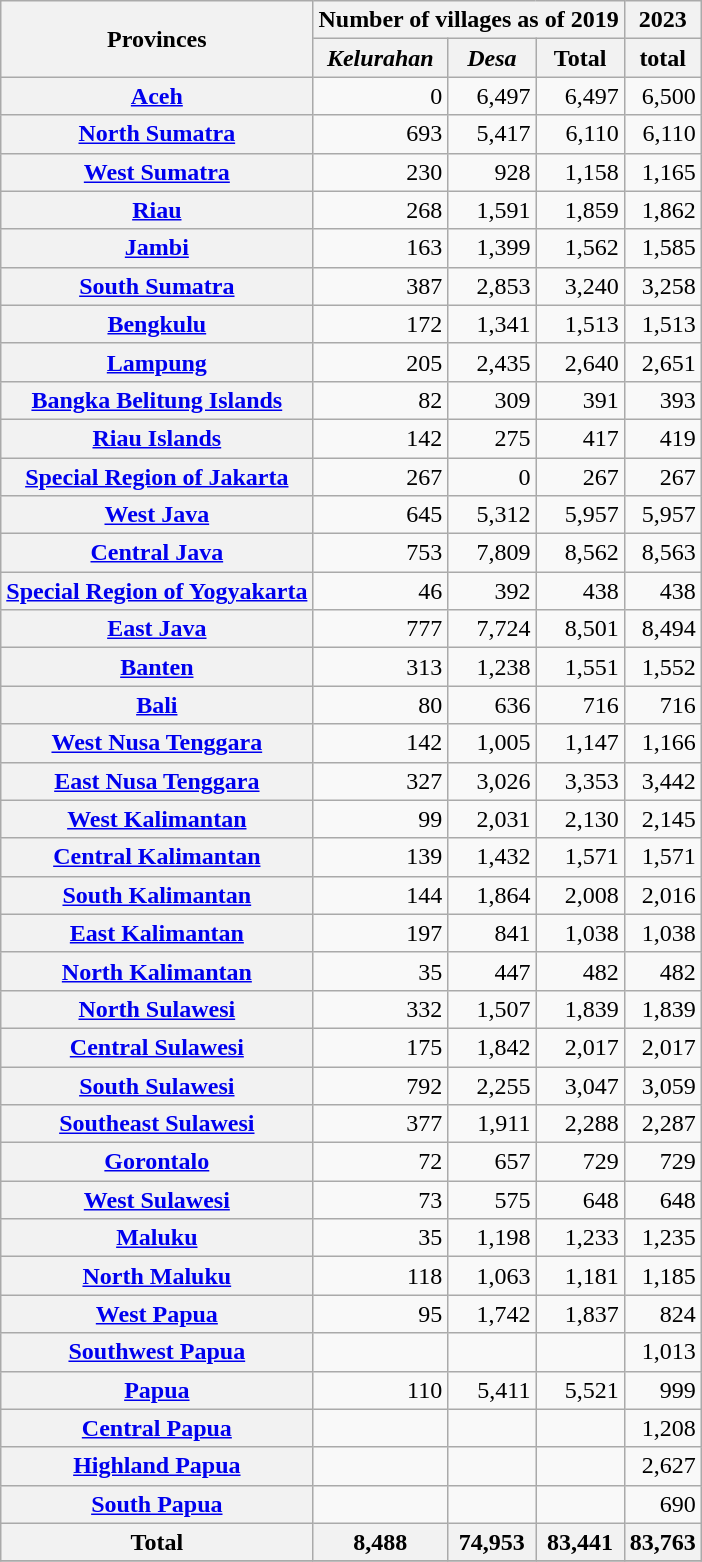<table class="wikitable sortable plainrowheaders" style="text-align:right">
<tr>
<th rowspan="2">Provinces</th>
<th colspan="3">Number of villages as of 2019</th>
<th>2023 </th>
</tr>
<tr>
<th><em>Kelurahan</em></th>
<th><em>Desa</em></th>
<th>Total</th>
<th>total</th>
</tr>
<tr>
<th scope="row"><a href='#'>Aceh</a></th>
<td>0</td>
<td>6,497</td>
<td>6,497</td>
<td>6,500</td>
</tr>
<tr>
<th scope="row"><a href='#'>North Sumatra</a></th>
<td>693</td>
<td>5,417</td>
<td>6,110</td>
<td>6,110</td>
</tr>
<tr>
<th scope="row"><a href='#'>West Sumatra</a></th>
<td>230</td>
<td>928</td>
<td>1,158</td>
<td>1,165</td>
</tr>
<tr>
<th scope="row"><a href='#'>Riau</a></th>
<td>268</td>
<td>1,591</td>
<td>1,859</td>
<td>1,862</td>
</tr>
<tr>
<th scope="row"><a href='#'>Jambi</a></th>
<td>163</td>
<td>1,399</td>
<td>1,562</td>
<td>1,585</td>
</tr>
<tr>
<th scope="row"><a href='#'>South Sumatra</a></th>
<td>387</td>
<td>2,853</td>
<td>3,240</td>
<td>3,258</td>
</tr>
<tr>
<th scope="row"><a href='#'>Bengkulu</a></th>
<td>172</td>
<td>1,341</td>
<td>1,513</td>
<td>1,513</td>
</tr>
<tr>
<th scope="row"><a href='#'>Lampung</a></th>
<td>205</td>
<td>2,435</td>
<td>2,640</td>
<td>2,651</td>
</tr>
<tr>
<th scope="row"><a href='#'>Bangka Belitung Islands</a></th>
<td>82</td>
<td>309</td>
<td>391</td>
<td>393</td>
</tr>
<tr>
<th scope="row"><a href='#'>Riau Islands</a></th>
<td>142</td>
<td>275</td>
<td>417</td>
<td>419</td>
</tr>
<tr>
<th scope="row"><a href='#'>Special Region of Jakarta</a></th>
<td>267</td>
<td>0</td>
<td>267</td>
<td>267</td>
</tr>
<tr>
<th scope="row"><a href='#'>West Java</a></th>
<td>645</td>
<td>5,312</td>
<td>5,957</td>
<td>5,957</td>
</tr>
<tr>
<th scope="row"><a href='#'>Central Java</a></th>
<td>753</td>
<td>7,809</td>
<td>8,562</td>
<td>8,563</td>
</tr>
<tr>
<th scope="row"><a href='#'>Special Region of Yogyakarta</a></th>
<td>46</td>
<td>392</td>
<td>438</td>
<td>438</td>
</tr>
<tr>
<th scope="row"><a href='#'>East Java</a></th>
<td>777</td>
<td>7,724</td>
<td>8,501</td>
<td>8,494</td>
</tr>
<tr>
<th scope="row"><a href='#'>Banten</a></th>
<td>313</td>
<td>1,238</td>
<td>1,551</td>
<td>1,552</td>
</tr>
<tr>
<th scope="row"><a href='#'>Bali</a></th>
<td>80</td>
<td>636</td>
<td>716</td>
<td>716</td>
</tr>
<tr>
<th scope="row"><a href='#'>West Nusa Tenggara</a></th>
<td>142</td>
<td>1,005</td>
<td>1,147</td>
<td>1,166</td>
</tr>
<tr>
<th scope="row"><a href='#'>East Nusa Tenggara</a></th>
<td>327</td>
<td>3,026</td>
<td>3,353</td>
<td>3,442</td>
</tr>
<tr>
<th scope="row"><a href='#'>West Kalimantan</a></th>
<td>99</td>
<td>2,031</td>
<td>2,130</td>
<td>2,145</td>
</tr>
<tr>
<th scope="row"><a href='#'>Central Kalimantan</a></th>
<td>139</td>
<td>1,432</td>
<td>1,571</td>
<td>1,571</td>
</tr>
<tr>
<th scope="row"><a href='#'>South Kalimantan</a></th>
<td>144</td>
<td>1,864</td>
<td>2,008</td>
<td>2,016</td>
</tr>
<tr>
<th scope="row"><a href='#'>East Kalimantan</a></th>
<td>197</td>
<td>841</td>
<td>1,038</td>
<td>1,038</td>
</tr>
<tr>
<th scope="row"><a href='#'>North Kalimantan</a></th>
<td>35</td>
<td>447</td>
<td>482</td>
<td>482</td>
</tr>
<tr>
<th scope="row"><a href='#'>North Sulawesi</a></th>
<td>332</td>
<td>1,507</td>
<td>1,839</td>
<td>1,839</td>
</tr>
<tr>
<th scope="row"><a href='#'>Central Sulawesi</a></th>
<td>175</td>
<td>1,842</td>
<td>2,017</td>
<td>2,017</td>
</tr>
<tr>
<th scope="row"><a href='#'>South Sulawesi</a></th>
<td>792</td>
<td>2,255</td>
<td>3,047</td>
<td>3,059</td>
</tr>
<tr>
<th scope="row"><a href='#'>Southeast Sulawesi</a></th>
<td>377</td>
<td>1,911</td>
<td>2,288</td>
<td>2,287</td>
</tr>
<tr>
<th scope="row"><a href='#'>Gorontalo</a></th>
<td>72</td>
<td>657</td>
<td>729</td>
<td>729</td>
</tr>
<tr>
<th scope="row"><a href='#'>West Sulawesi</a></th>
<td>73</td>
<td>575</td>
<td>648</td>
<td>648</td>
</tr>
<tr>
<th scope="row"><a href='#'>Maluku</a></th>
<td>35</td>
<td>1,198</td>
<td>1,233</td>
<td>1,235</td>
</tr>
<tr>
<th scope="row"><a href='#'>North Maluku</a></th>
<td>118</td>
<td>1,063</td>
<td>1,181</td>
<td>1,185</td>
</tr>
<tr>
<th scope="row"><a href='#'>West Papua</a></th>
<td>95</td>
<td>1,742</td>
<td>1,837</td>
<td>824</td>
</tr>
<tr>
<th scope="row"><a href='#'>Southwest Papua</a></th>
<td></td>
<td></td>
<td></td>
<td>1,013</td>
</tr>
<tr>
<th scope="row"><a href='#'>Papua</a></th>
<td>110</td>
<td>5,411</td>
<td>5,521</td>
<td>999</td>
</tr>
<tr>
<th scope="row"><a href='#'>Central Papua</a></th>
<td></td>
<td></td>
<td></td>
<td>1,208</td>
</tr>
<tr>
<th scope="row"><a href='#'>Highland Papua</a></th>
<td></td>
<td></td>
<td></td>
<td>2,627</td>
</tr>
<tr>
<th scope="row"><a href='#'>South Papua</a></th>
<td></td>
<td></td>
<td></td>
<td>690</td>
</tr>
<tr>
<th>Total</th>
<th>8,488</th>
<th>74,953</th>
<th>83,441</th>
<th>83,763</th>
</tr>
<tr>
</tr>
</table>
